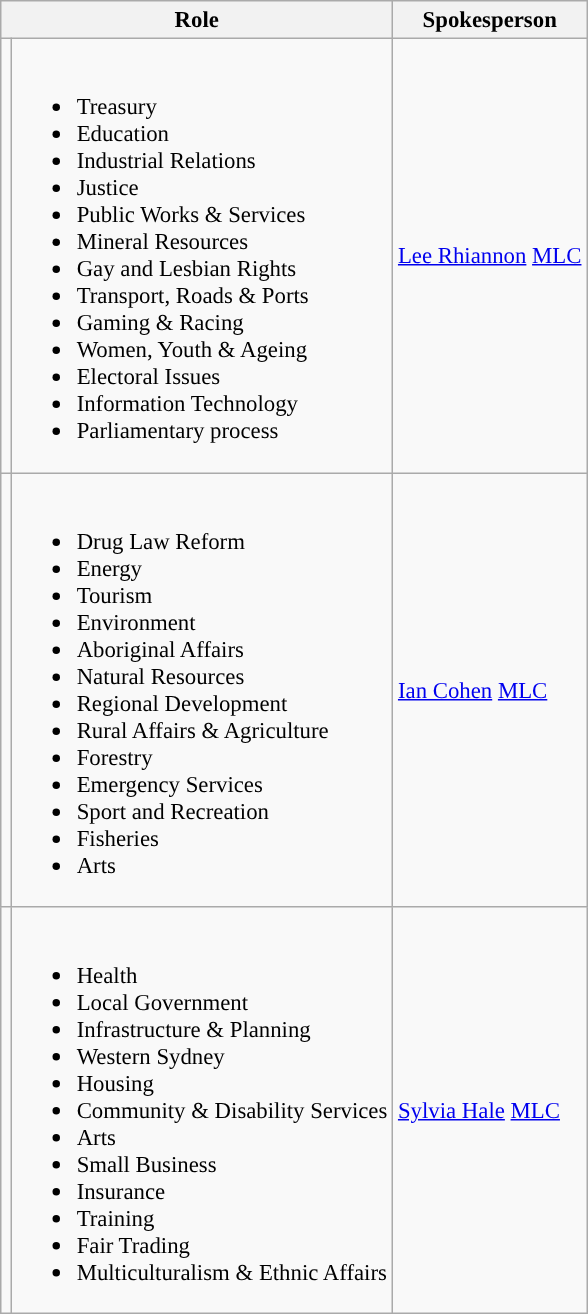<table class="wikitable" style="text-align:left; font-size:95%">
<tr>
<th colspan=2>Role</th>
<th>Spokesperson</th>
</tr>
<tr>
<td style="background-color: "></td>
<td><br><ul><li>Treasury</li><li>Education</li><li>Industrial Relations</li><li>Justice</li><li>Public Works & Services</li><li>Mineral Resources</li><li>Gay and Lesbian Rights</li><li>Transport, Roads & Ports</li><li>Gaming & Racing</li><li>Women, Youth & Ageing</li><li>Electoral Issues</li><li>Information Technology</li><li>Parliamentary process</li></ul></td>
<td><a href='#'>Lee Rhiannon</a>  <a href='#'>MLC</a></td>
</tr>
<tr>
<td style="background-color: "></td>
<td><br><ul><li>Drug Law Reform</li><li>Energy</li><li>Tourism</li><li>Environment</li><li>Aboriginal Affairs</li><li>Natural Resources</li><li>Regional Development</li><li>Rural Affairs & Agriculture</li><li>Forestry</li><li>Emergency Services</li><li>Sport and Recreation</li><li>Fisheries</li><li>Arts</li></ul></td>
<td><a href='#'>Ian Cohen</a>  <a href='#'>MLC</a></td>
</tr>
<tr>
<td style="background-color: "></td>
<td><br><ul><li>Health</li><li>Local Government</li><li>Infrastructure & Planning</li><li>Western Sydney</li><li>Housing</li><li>Community & Disability Services</li><li>Arts</li><li>Small Business</li><li>Insurance</li><li>Training</li><li>Fair Trading</li><li>Multiculturalism & Ethnic Affairs</li></ul></td>
<td><a href='#'>Sylvia Hale</a>  <a href='#'>MLC</a></td>
</tr>
</table>
